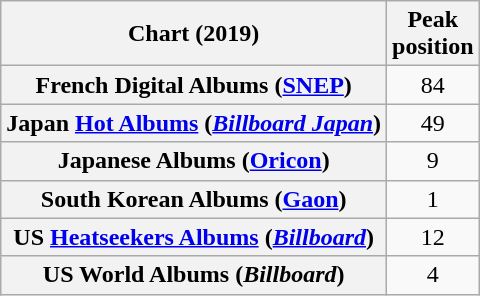<table class="wikitable sortable plainrowheaders" style="text-align:center">
<tr>
<th scope="col">Chart (2019)</th>
<th scope="col">Peak<br>position</th>
</tr>
<tr>
<th scope="row">French Digital Albums (<a href='#'>SNEP</a>)</th>
<td>84</td>
</tr>
<tr>
<th scope="row">Japan <a href='#'>Hot Albums</a> (<em><a href='#'>Billboard Japan</a></em>)</th>
<td>49</td>
</tr>
<tr>
<th scope="row">Japanese Albums (<a href='#'>Oricon</a>)</th>
<td>9</td>
</tr>
<tr>
<th scope="row">South Korean Albums (<a href='#'>Gaon</a>)</th>
<td>1</td>
</tr>
<tr>
<th scope="row">US <a href='#'>Heatseekers Albums</a> (<a href='#'><em>Billboard</em></a>)</th>
<td>12</td>
</tr>
<tr>
<th scope="row">US World Albums (<em>Billboard</em>)</th>
<td>4</td>
</tr>
</table>
